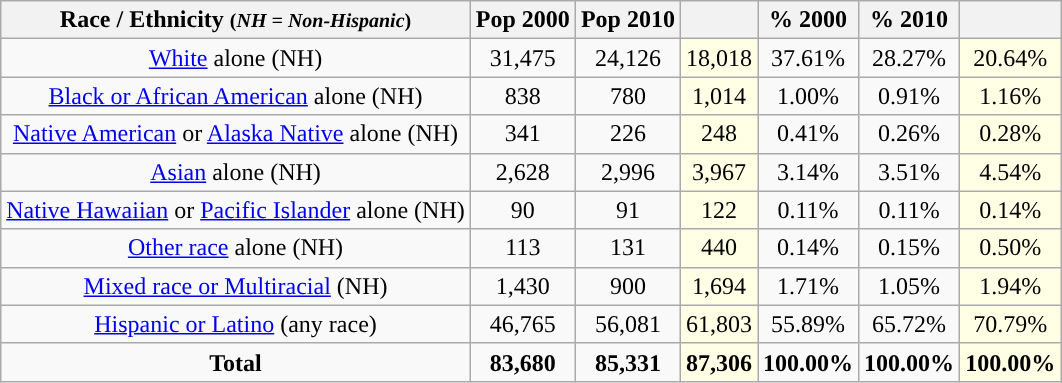<table class="wikitable" style="text-align:center;">
<tr>
<th>Race / Ethnicity <small>(<em>NH = Non-Hispanic</em>)</small></th>
<th>Pop 2000</th>
<th>Pop 2010</th>
<th></th>
<th>% 2000</th>
<th>% 2010</th>
<th></th>
</tr>
<tr>
<td><a href='#'>White</a> alone (NH)</td>
<td>31,475</td>
<td>24,126</td>
<td style='background: #ffffe6;'>18,018</td>
<td>37.61%</td>
<td>28.27%</td>
<td style='background: #ffffe6;'>20.64%</td>
</tr>
<tr>
<td><a href='#'>Black or African American</a> alone (NH)</td>
<td>838</td>
<td>780</td>
<td style='background: #ffffe6;'>1,014</td>
<td>1.00%</td>
<td>0.91%</td>
<td style='background: #ffffe6;'>1.16%</td>
</tr>
<tr>
<td><a href='#'>Native American</a> or <a href='#'>Alaska Native</a> alone (NH)</td>
<td>341</td>
<td>226</td>
<td style='background: #ffffe6;'>248</td>
<td>0.41%</td>
<td>0.26%</td>
<td style='background: #ffffe6;'>0.28%</td>
</tr>
<tr>
<td><a href='#'>Asian</a> alone (NH)</td>
<td>2,628</td>
<td>2,996</td>
<td style='background: #ffffe6;'>3,967</td>
<td>3.14%</td>
<td>3.51%</td>
<td style='background: #ffffe6;'>4.54%</td>
</tr>
<tr>
<td><a href='#'>Native Hawaiian</a> or <a href='#'>Pacific Islander</a> alone (NH)</td>
<td>90</td>
<td>91</td>
<td style='background: #ffffe6;'>122</td>
<td>0.11%</td>
<td>0.11%</td>
<td style='background: #ffffe6;'>0.14%</td>
</tr>
<tr>
<td><a href='#'>Other race</a> alone (NH)</td>
<td>113</td>
<td>131</td>
<td style='background: #ffffe6;'>440</td>
<td>0.14%</td>
<td>0.15%</td>
<td style='background: #ffffe6;'>0.50%</td>
</tr>
<tr>
<td><a href='#'>Mixed race or Multiracial</a> (NH)</td>
<td>1,430</td>
<td>900</td>
<td style='background: #ffffe6;'>1,694</td>
<td>1.71%</td>
<td>1.05%</td>
<td style='background: #ffffe6;'>1.94%</td>
</tr>
<tr>
<td><a href='#'>Hispanic or Latino</a> (any race)</td>
<td>46,765</td>
<td>56,081</td>
<td style='background: #ffffe6;'>61,803</td>
<td>55.89%</td>
<td>65.72%</td>
<td style='background: #ffffe6;'>70.79%</td>
</tr>
<tr>
<td><strong>Total</strong></td>
<td><strong>83,680</strong></td>
<td><strong>85,331</strong></td>
<td style='background: #ffffe6;'><strong>87,306</strong></td>
<td><strong>100.00%</strong></td>
<td><strong>100.00%</strong></td>
<td style='background: #ffffe6;'><strong>100.00%</strong></td>
</tr>
</table>
